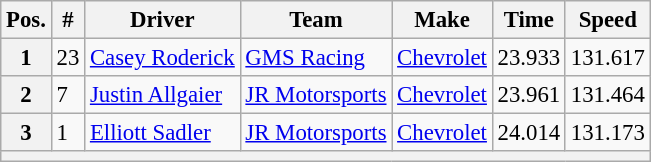<table class="wikitable" style="font-size:95%">
<tr>
<th>Pos.</th>
<th>#</th>
<th>Driver</th>
<th>Team</th>
<th>Make</th>
<th>Time</th>
<th>Speed</th>
</tr>
<tr>
<th>1</th>
<td>23</td>
<td><a href='#'>Casey Roderick</a></td>
<td><a href='#'>GMS Racing</a></td>
<td><a href='#'>Chevrolet</a></td>
<td>23.933</td>
<td>131.617</td>
</tr>
<tr>
<th>2</th>
<td>7</td>
<td><a href='#'>Justin Allgaier</a></td>
<td><a href='#'>JR Motorsports</a></td>
<td><a href='#'>Chevrolet</a></td>
<td>23.961</td>
<td>131.464</td>
</tr>
<tr>
<th>3</th>
<td>1</td>
<td><a href='#'>Elliott Sadler</a></td>
<td><a href='#'>JR Motorsports</a></td>
<td><a href='#'>Chevrolet</a></td>
<td>24.014</td>
<td>131.173</td>
</tr>
<tr>
<th colspan="7"></th>
</tr>
</table>
